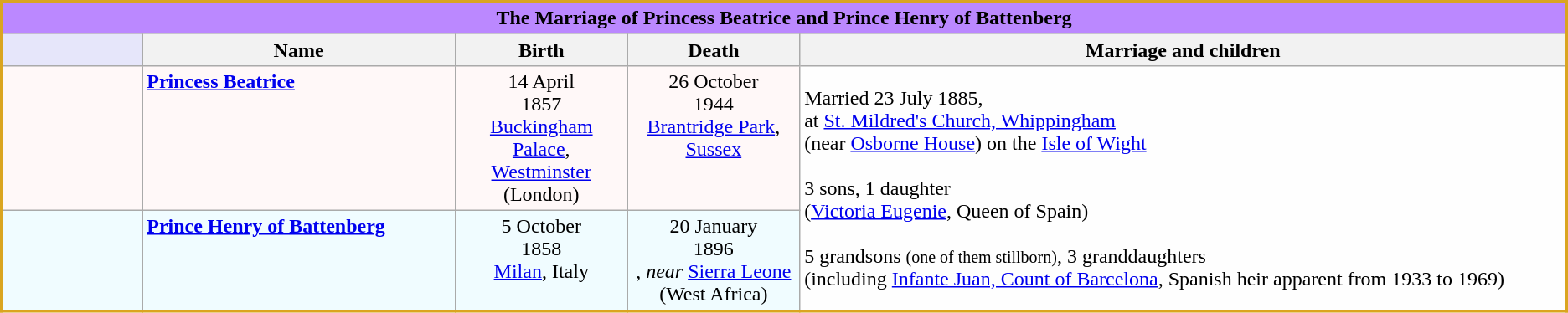<table class="wikitable" style="border:2px solid goldenrod">
<tr>
<td bgcolor=bb88ff align=center colspan="5"><strong>The Marriage of Princess Beatrice and Prince Henry of Battenberg</strong></td>
</tr>
<tr bgcolor=lavender>
<td width="9%"> </td>
<th width="20%">Name</th>
<th width="11%">Birth</th>
<th width="11%">Death</th>
<th width="50%">Marriage and children</th>
</tr>
<tr valign="top" bgcolor=fff8f8>
<td align=center></td>
<td><strong><a href='#'>Princess Beatrice</a></strong></td>
<td align=center>14 April<br>1857<br><a href='#'>Buckingham Palace</a>,<br><a href='#'>Westminster</a><br>(London)</td>
<td align=center>26 October<br>1944<br><a href='#'>Brantridge Park</a>,<br><a href='#'>Sussex</a></td>
<td valign="middle" bgcolor=fefefe rowspan="2">Married 23 July 1885,<br> at <a href='#'>St. Mildred's Church, Whippingham</a><br> (near <a href='#'>Osborne House</a>) on the <a href='#'>Isle of Wight</a><br><br> 3 sons, 1 daughter <br> (<a href='#'>Victoria Eugenie</a>, Queen of Spain)<br><br>5 grandsons <small>(one of them stillborn)</small>, 3 granddaughters<br>(including <a href='#'>Infante Juan, Count of Barcelona</a>, Spanish heir apparent from 1933 to 1969)</td>
</tr>
<tr valign="top" bgcolor=f0fcff>
<td align=center></td>
<td><strong><a href='#'>Prince Henry of Battenberg</a></strong></td>
<td align=center>5 October<br> 1858<br><a href='#'>Milan</a>, Italy</td>
<td align=center>20 January<br> 1896 <br>, <em>near</em> <a href='#'>Sierra Leone</a><br> (West Africa)</td>
</tr>
</table>
